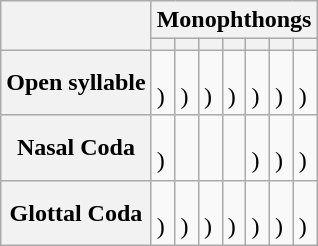<table class="wikitable">
<tr>
<th rowspan="2"></th>
<th colspan="7">Monophthongs</th>
</tr>
<tr>
<th></th>
<th></th>
<th></th>
<th></th>
<th></th>
<th></th>
<th></th>
</tr>
<tr>
<th>Open syllable</th>
<td><br>)</td>
<td><br>)</td>
<td><br>)</td>
<td><br>)</td>
<td><br>)</td>
<td><br>)</td>
<td><br>)</td>
</tr>
<tr>
<th>Nasal Coda </th>
<td><br>)</td>
<td></td>
<td></td>
<td></td>
<td><br>)</td>
<td><br>)</td>
<td><br>)</td>
</tr>
<tr>
<th>Glottal Coda </th>
<td><br>)</td>
<td><br>)</td>
<td><br>)</td>
<td><br>)</td>
<td><br>)</td>
<td><br>)</td>
<td><br>)</td>
</tr>
</table>
